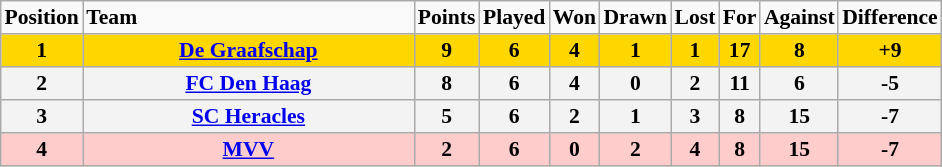<table border="2" cellpadding="2" cellspacing="0" style="margin: 0; background: #f9f9f9; border: 1px #aaa solid; border-collapse: collapse; font-size: 90%;">
<tr>
<th>Position</th>
<th align="left" style="width: 15em">Team</th>
<th>Points</th>
<th>Played</th>
<th>Won</th>
<th>Drawn</th>
<th>Lost</th>
<th>For</th>
<th>Against</th>
<th>Difference</th>
</tr>
<tr>
<th bgcolor="gold">1</th>
<th bgcolor="gold"><a href='#'>De Graafschap</a></th>
<th bgcolor="gold">9</th>
<th bgcolor="gold">6</th>
<th bgcolor="gold">4</th>
<th bgcolor="gold">1</th>
<th bgcolor="gold">1</th>
<th bgcolor="gold">17</th>
<th bgcolor="gold">8</th>
<th bgcolor="gold">+9</th>
</tr>
<tr>
<th bgcolor="F3F3F3">2</th>
<th bgcolor="F3F3F3"><a href='#'>FC Den Haag</a></th>
<th bgcolor="F3F3F3">8</th>
<th bgcolor="F3F3F3">6</th>
<th bgcolor="F3F3F3">4</th>
<th bgcolor="F3F3F3">0</th>
<th bgcolor="F3F3F3">2</th>
<th bgcolor="F3F3F3">11</th>
<th bgcolor="F3F3F3">6</th>
<th bgcolor="F3F3F3">-5</th>
</tr>
<tr>
<th bgcolor="F3F3F3">3</th>
<th bgcolor="F3F3F3"><a href='#'>SC Heracles</a></th>
<th bgcolor="F3F3F3">5</th>
<th bgcolor="F3F3F3">6</th>
<th bgcolor="F3F3F3">2</th>
<th bgcolor="F3F3F3">1</th>
<th bgcolor="F3F3F3">3</th>
<th bgcolor="F3F3F3">8</th>
<th bgcolor="F3F3F3">15</th>
<th bgcolor="F3F3F3">-7</th>
</tr>
<tr>
<th bgcolor="FFCCCC">4</th>
<th bgcolor="FFCCCC"><a href='#'>MVV</a></th>
<th bgcolor="FFCCCC">2</th>
<th bgcolor="FFCCCC">6</th>
<th bgcolor="FFCCCC">0</th>
<th bgcolor="FFCCCC">2</th>
<th bgcolor="FFCCCC">4</th>
<th bgcolor="FFCCCC">8</th>
<th bgcolor="FFCCCC">15</th>
<th bgcolor="FFCCCC">-7</th>
</tr>
</table>
